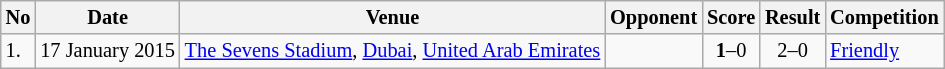<table class="wikitable" style="font-size:85%;">
<tr>
<th>No</th>
<th>Date</th>
<th>Venue</th>
<th>Opponent</th>
<th>Score</th>
<th>Result</th>
<th>Competition</th>
</tr>
<tr>
<td>1.</td>
<td>17 January 2015</td>
<td><a href='#'>The Sevens Stadium</a>, <a href='#'>Dubai</a>, <a href='#'>United Arab Emirates</a></td>
<td></td>
<td align=center><strong>1</strong>–0</td>
<td align=center>2–0</td>
<td><a href='#'>Friendly</a></td>
</tr>
</table>
